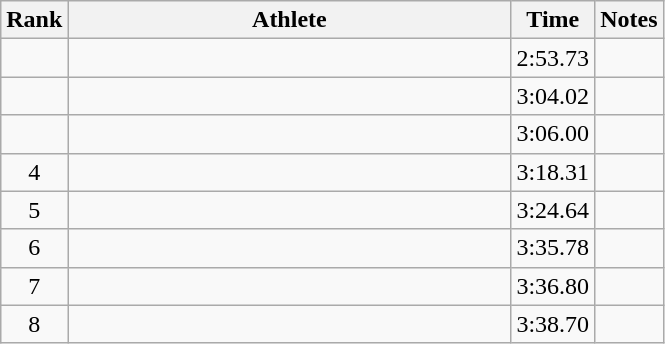<table class=wikitable>
<tr>
<th>Rank</th>
<th style=width:18em>Athlete</th>
<th>Time</th>
<th>Notes</th>
</tr>
<tr align=center>
<td></td>
<td align=left></td>
<td>2:53.73</td>
<td></td>
</tr>
<tr align=center>
<td></td>
<td align=left></td>
<td>3:04.02</td>
<td></td>
</tr>
<tr align=center>
<td></td>
<td align=left></td>
<td>3:06.00</td>
<td></td>
</tr>
<tr align=center>
<td>4</td>
<td align=left></td>
<td>3:18.31</td>
<td></td>
</tr>
<tr align=center>
<td>5</td>
<td align=left></td>
<td>3:24.64</td>
<td></td>
</tr>
<tr align=center>
<td>6</td>
<td align=left></td>
<td>3:35.78</td>
<td></td>
</tr>
<tr align=center>
<td>7</td>
<td align=left></td>
<td>3:36.80</td>
<td></td>
</tr>
<tr align=center>
<td>8</td>
<td align=left></td>
<td>3:38.70</td>
<td></td>
</tr>
</table>
